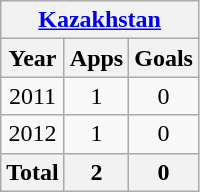<table class="wikitable" style="text-align:center">
<tr>
<th colspan=3><a href='#'>Kazakhstan</a></th>
</tr>
<tr>
<th>Year</th>
<th>Apps</th>
<th>Goals</th>
</tr>
<tr>
<td>2011</td>
<td>1</td>
<td>0</td>
</tr>
<tr>
<td>2012</td>
<td>1</td>
<td>0</td>
</tr>
<tr>
<th>Total</th>
<th>2</th>
<th>0</th>
</tr>
</table>
